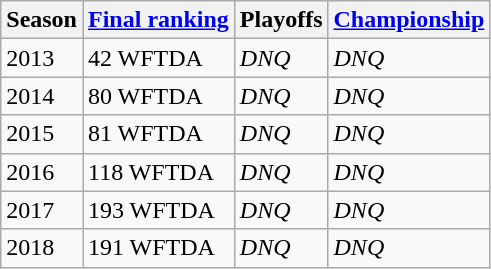<table class="wikitable sortable">
<tr>
<th>Season</th>
<th><a href='#'>Final ranking</a></th>
<th>Playoffs</th>
<th><a href='#'>Championship</a></th>
</tr>
<tr>
<td>2013</td>
<td>42 WFTDA</td>
<td><em>DNQ</em></td>
<td><em>DNQ</em></td>
</tr>
<tr>
<td>2014</td>
<td>80 WFTDA</td>
<td><em>DNQ</em></td>
<td><em>DNQ</em></td>
</tr>
<tr>
<td>2015</td>
<td>81 WFTDA</td>
<td><em>DNQ</em></td>
<td><em>DNQ</em></td>
</tr>
<tr>
<td>2016</td>
<td>118 WFTDA</td>
<td><em>DNQ</em></td>
<td><em>DNQ</em></td>
</tr>
<tr>
<td>2017</td>
<td>193 WFTDA</td>
<td><em>DNQ</em></td>
<td><em>DNQ</em></td>
</tr>
<tr>
<td>2018</td>
<td>191 WFTDA</td>
<td><em>DNQ</em></td>
<td><em>DNQ</em></td>
</tr>
</table>
